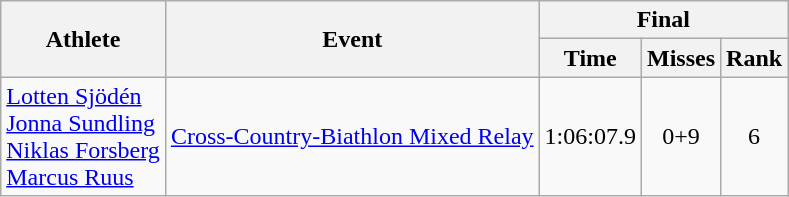<table class="wikitable">
<tr>
<th rowspan="2">Athlete</th>
<th rowspan="2">Event</th>
<th colspan="3">Final</th>
</tr>
<tr>
<th>Time</th>
<th>Misses</th>
<th>Rank</th>
</tr>
<tr>
<td><a href='#'>Lotten Sjödén</a><br><a href='#'>Jonna Sundling</a><br><a href='#'>Niklas Forsberg</a><br><a href='#'>Marcus Ruus</a></td>
<td><a href='#'>Cross-Country-Biathlon Mixed Relay</a></td>
<td align="center">1:06:07.9</td>
<td align="center">0+9</td>
<td align="center">6</td>
</tr>
</table>
